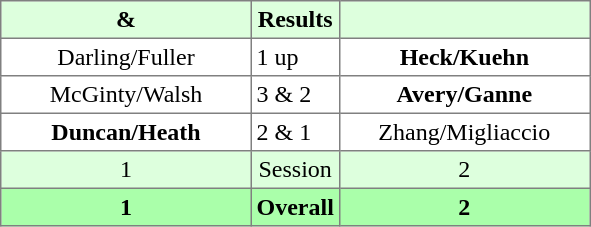<table border="1" cellpadding="3" style="border-collapse:collapse; text-align:center;">
<tr style="background:#ddffdd;">
<th width=160> & </th>
<th>Results</th>
<th width=160></th>
</tr>
<tr>
<td>Darling/Fuller</td>
<td align=left> 1 up</td>
<td><strong>Heck/Kuehn</strong></td>
</tr>
<tr>
<td>McGinty/Walsh</td>
<td align=left> 3 & 2</td>
<td><strong>Avery/Ganne</strong></td>
</tr>
<tr>
<td><strong>Duncan/Heath</strong></td>
<td align=left> 2 & 1</td>
<td>Zhang/Migliaccio</td>
</tr>
<tr style="background:#ddffdd;">
<td>1</td>
<td>Session</td>
<td>2</td>
</tr>
<tr style="background:#aaffaa;">
<th>1</th>
<th>Overall</th>
<th>2</th>
</tr>
</table>
